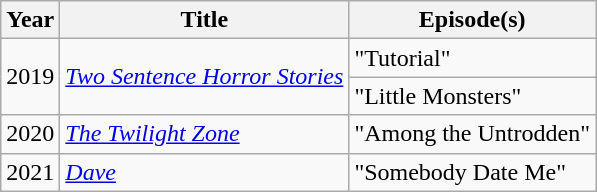<table class="wikitable">
<tr>
<th>Year</th>
<th>Title</th>
<th>Episode(s)</th>
</tr>
<tr>
<td rowspan=2>2019</td>
<td rowspan=2><em><a href='#'>Two Sentence Horror Stories</a></em></td>
<td>"Tutorial"</td>
</tr>
<tr>
<td>"Little Monsters"</td>
</tr>
<tr>
<td>2020</td>
<td><em><a href='#'>The Twilight Zone</a></em></td>
<td>"Among the Untrodden"</td>
</tr>
<tr>
<td>2021</td>
<td><em><a href='#'>Dave</a></em></td>
<td>"Somebody Date Me"</td>
</tr>
</table>
